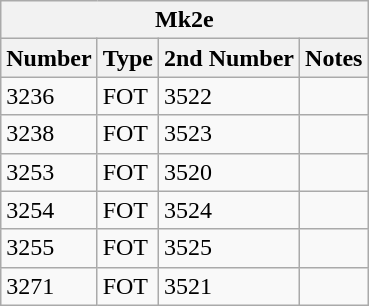<table class="wikitable">
<tr>
<th colspan=4>Mk2e</th>
</tr>
<tr>
<th>Number</th>
<th>Type</th>
<th>2nd Number</th>
<th>Notes</th>
</tr>
<tr>
<td>3236</td>
<td>FOT</td>
<td>3522</td>
<td></td>
</tr>
<tr>
<td>3238</td>
<td>FOT</td>
<td>3523</td>
<td></td>
</tr>
<tr>
<td>3253</td>
<td>FOT</td>
<td>3520</td>
<td></td>
</tr>
<tr>
<td>3254</td>
<td>FOT</td>
<td>3524</td>
<td></td>
</tr>
<tr>
<td>3255</td>
<td>FOT</td>
<td>3525</td>
<td></td>
</tr>
<tr>
<td>3271</td>
<td>FOT</td>
<td>3521</td>
<td></td>
</tr>
</table>
